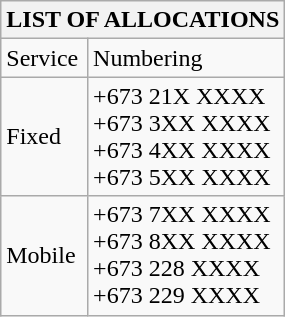<table class="wikitable" border=1>
<tr>
<th colspan="4">LIST OF ALLOCATIONS</th>
</tr>
<tr>
<td>Service</td>
<td>Numbering</td>
</tr>
<tr>
<td>Fixed</td>
<td>+673 21X XXXX<br>+673 3XX XXXX<br>+673 4XX XXXX<br>+673 5XX XXXX</td>
</tr>
<tr>
<td>Mobile</td>
<td>+673 7XX XXXX<br>+673 8XX XXXX<br>+673 228 XXXX<br>+673 229 XXXX</td>
</tr>
</table>
